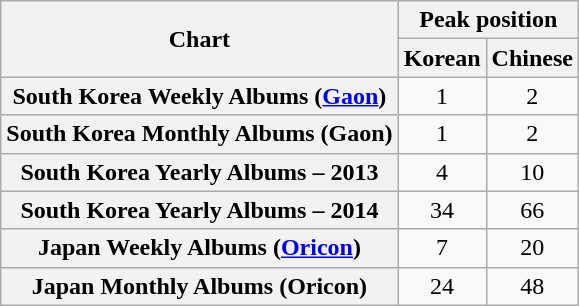<table class="wikitable plainrowheaders">
<tr>
<th rowspan="2" scope="col">Chart</th>
<th colspan="3" scope="col">Peak position</th>
</tr>
<tr>
<th scope="col">Korean</th>
<th scope="col">Chinese</th>
</tr>
<tr>
<th scope="row">South Korea Weekly Albums (<a href='#'>Gaon</a>)</th>
<td align="center">1</td>
<td align="center">2</td>
</tr>
<tr>
<th scope="row">South Korea Monthly Albums (Gaon)</th>
<td align="center">1</td>
<td align="center">2</td>
</tr>
<tr>
<th scope="row">South Korea Yearly Albums – 2013</th>
<td align="center">4</td>
<td align="center">10</td>
</tr>
<tr>
<th scope="row">South Korea Yearly Albums – 2014</th>
<td align="center">34</td>
<td align="center">66</td>
</tr>
<tr>
<th scope="row">Japan Weekly Albums (<a href='#'>Oricon</a>)</th>
<td align="center">7</td>
<td align="center">20</td>
</tr>
<tr>
<th scope="row">Japan Monthly Albums (Oricon)</th>
<td align="center">24</td>
<td align="center">48</td>
</tr>
</table>
